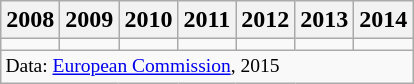<table class=wikitable>
<tr>
<th>2008</th>
<th>2009</th>
<th>2010</th>
<th>2011</th>
<th>2012</th>
<th>2013</th>
<th>2014</th>
</tr>
<tr>
<td></td>
<td></td>
<td></td>
<td></td>
<td></td>
<td></td>
<td></td>
</tr>
<tr>
<td colspan=8 style="font-size: small">Data: <a href='#'>European Commission</a>, 2015</td>
</tr>
</table>
